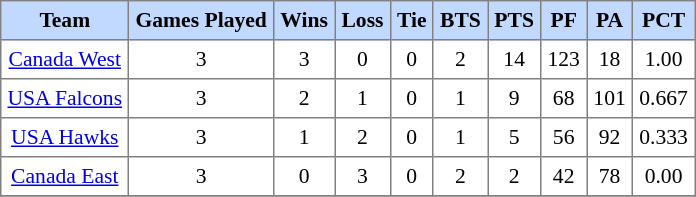<table border="1" cellpadding="4" cellspacing="0" style="text-align:center; font-size:90%; border-collapse:collapse;">
<tr style="background:#C1D8FF;">
<th>Team</th>
<th>Games Played</th>
<th>Wins</th>
<th>Loss</th>
<th>Tie</th>
<th>BTS</th>
<th>PTS</th>
<th>PF</th>
<th>PA</th>
<th>PCT</th>
</tr>
<tr>
<td><a href='#'>Canada West</a></td>
<td>3</td>
<td>3</td>
<td>0</td>
<td>0</td>
<td>2</td>
<td>14</td>
<td>123</td>
<td>18</td>
<td>1.00</td>
</tr>
<tr>
<td><a href='#'>USA Falcons</a></td>
<td>3</td>
<td>2</td>
<td>1</td>
<td>0</td>
<td>1</td>
<td>9</td>
<td>68</td>
<td>101</td>
<td>0.667</td>
</tr>
<tr>
<td><a href='#'>USA Hawks</a></td>
<td>3</td>
<td>1</td>
<td>2</td>
<td>0</td>
<td>1</td>
<td>5</td>
<td>56</td>
<td>92</td>
<td>0.333</td>
</tr>
<tr>
<td><a href='#'>Canada East</a></td>
<td>3</td>
<td>0</td>
<td>3</td>
<td>0</td>
<td>2</td>
<td>2</td>
<td>42</td>
<td>78</td>
<td>0.00</td>
</tr>
<tr>
</tr>
</table>
